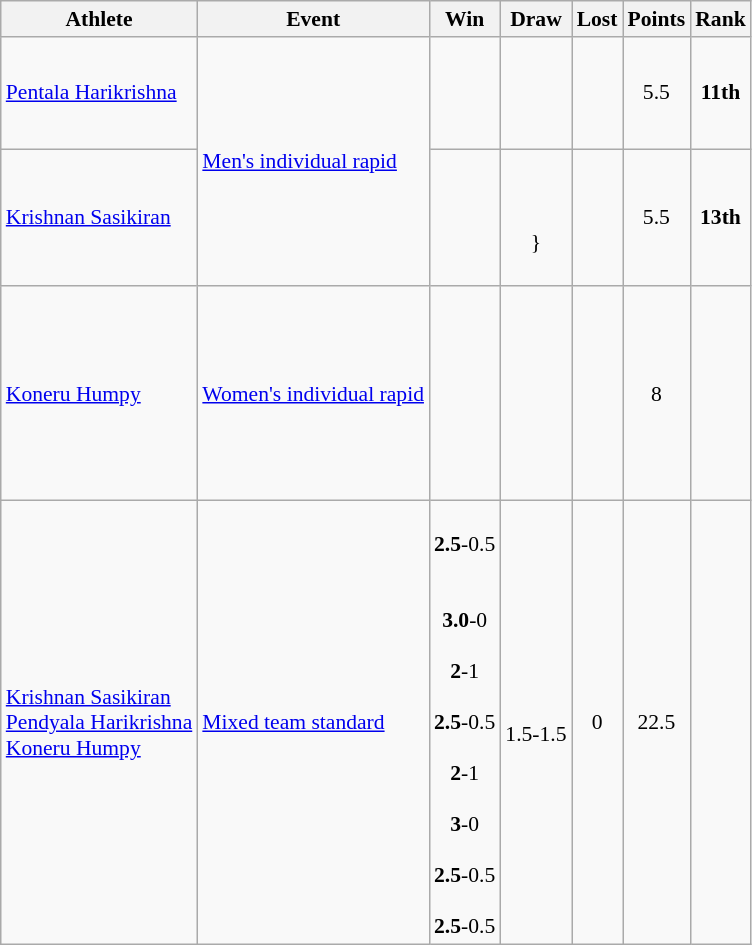<table class=wikitable style="font-size:90%">
<tr>
<th>Athlete</th>
<th>Event</th>
<th>Win</th>
<th>Draw</th>
<th>Lost</th>
<th>Points</th>
<th>Rank</th>
</tr>
<tr>
<td><a href='#'>Pentala Harikrishna</a></td>
<td rowspan=2><a href='#'>Men's individual rapid</a></td>
<td align=center><br><br><br>
<br></td>
<td align=center><br><br><br>
</td>
<td align=center><br></td>
<td align=center>5.5</td>
<td align=center><strong>11th</strong></td>
</tr>
<tr>
<td><a href='#'>Krishnan Sasikiran</a></td>
<td align=center><br><br><br>
</td>
<td align=center><br><br><br>
}<br><br>
</td>
<td align=center></td>
<td align=center>5.5</td>
<td align=center><strong>13th</strong></td>
</tr>
<tr>
<td><a href='#'>Koneru Humpy</a></td>
<td><a href='#'>Women's individual rapid</a></td>
<td align=center><br><br><br><br><br><br><br><br> </td>
<td align=center></td>
<td align=center></td>
<td align=center>8</td>
<td align=center></td>
</tr>
<tr>
<td><a href='#'>Krishnan Sasikiran</a><br><a href='#'>Pendyala Harikrishna</a><br><a href='#'>Koneru Humpy</a></td>
<td><a href='#'>Mixed team standard</a></td>
<td align=center><br><strong>2.5</strong>-0.5<br><br><br><strong>3.0</strong>-0<br><br><strong>2</strong>-1<br>
<br><strong>2.5</strong>-0.5<br>
<br><strong>2</strong>-1  <br><br><strong>3</strong>-0  <br><br><strong>2.5</strong>-0.5<br><br><strong>2.5</strong>-0.5</td>
<td align=center><br>1.5-1.5</td>
<td align=center>0</td>
<td align=center>22.5</td>
<td align=center></td>
</tr>
</table>
